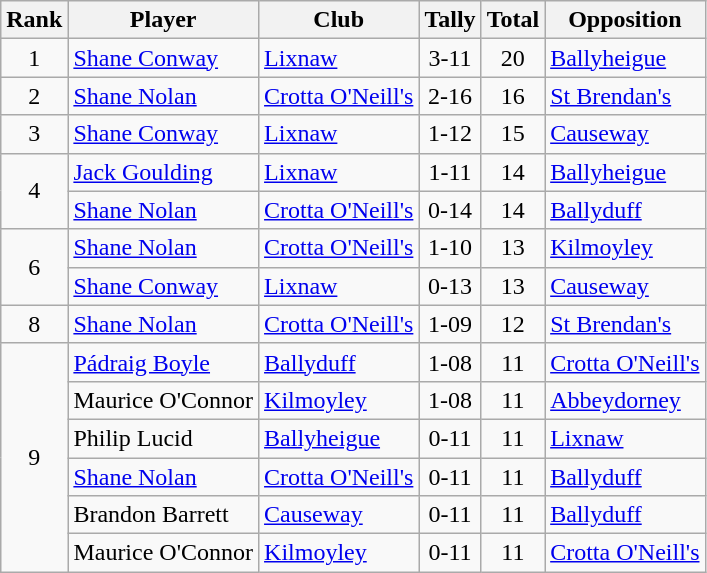<table class="wikitable">
<tr>
<th>Rank</th>
<th>Player</th>
<th>Club</th>
<th>Tally</th>
<th>Total</th>
<th>Opposition</th>
</tr>
<tr>
<td rowspan="1" style="text-align:center;">1</td>
<td><a href='#'>Shane Conway</a></td>
<td><a href='#'>Lixnaw</a></td>
<td align=center>3-11</td>
<td align=center>20</td>
<td><a href='#'>Ballyheigue</a></td>
</tr>
<tr>
<td rowspan="1" style="text-align:center;">2</td>
<td><a href='#'>Shane Nolan</a></td>
<td><a href='#'>Crotta O'Neill's</a></td>
<td align=center>2-16</td>
<td align=center>16</td>
<td><a href='#'>St Brendan's</a></td>
</tr>
<tr>
<td rowspan="1" style="text-align:center;">3</td>
<td><a href='#'>Shane Conway</a></td>
<td><a href='#'>Lixnaw</a></td>
<td align=center>1-12</td>
<td align=center>15</td>
<td><a href='#'>Causeway</a></td>
</tr>
<tr>
<td rowspan="2" style="text-align:center;">4</td>
<td><a href='#'>Jack Goulding</a></td>
<td><a href='#'>Lixnaw</a></td>
<td align=center>1-11</td>
<td align=center>14</td>
<td><a href='#'>Ballyheigue</a></td>
</tr>
<tr>
<td><a href='#'>Shane Nolan</a></td>
<td><a href='#'>Crotta O'Neill's</a></td>
<td align=center>0-14</td>
<td align=center>14</td>
<td><a href='#'>Ballyduff</a></td>
</tr>
<tr>
<td rowspan="2" style="text-align:center;">6</td>
<td><a href='#'>Shane Nolan</a></td>
<td><a href='#'>Crotta O'Neill's</a></td>
<td align=center>1-10</td>
<td align=center>13</td>
<td><a href='#'>Kilmoyley</a></td>
</tr>
<tr>
<td><a href='#'>Shane Conway</a></td>
<td><a href='#'>Lixnaw</a></td>
<td align=center>0-13</td>
<td align=center>13</td>
<td><a href='#'>Causeway</a></td>
</tr>
<tr>
<td rowspan="1" style="text-align:center;">8</td>
<td><a href='#'>Shane Nolan</a></td>
<td><a href='#'>Crotta O'Neill's</a></td>
<td align=center>1-09</td>
<td align=center>12</td>
<td><a href='#'>St Brendan's</a></td>
</tr>
<tr>
<td rowspan="6" style="text-align:center;">9</td>
<td><a href='#'>Pádraig Boyle</a></td>
<td><a href='#'>Ballyduff</a></td>
<td align=center>1-08</td>
<td align=center>11</td>
<td><a href='#'>Crotta O'Neill's</a></td>
</tr>
<tr>
<td>Maurice O'Connor</td>
<td><a href='#'>Kilmoyley</a></td>
<td align=center>1-08</td>
<td align=center>11</td>
<td><a href='#'>Abbeydorney</a></td>
</tr>
<tr>
<td>Philip Lucid</td>
<td><a href='#'>Ballyheigue</a></td>
<td align=center>0-11</td>
<td align=center>11</td>
<td><a href='#'>Lixnaw</a></td>
</tr>
<tr>
<td><a href='#'>Shane Nolan</a></td>
<td><a href='#'>Crotta O'Neill's</a></td>
<td align=center>0-11</td>
<td align=center>11</td>
<td><a href='#'>Ballyduff</a></td>
</tr>
<tr>
<td>Brandon Barrett</td>
<td><a href='#'>Causeway</a></td>
<td align=center>0-11</td>
<td align=center>11</td>
<td><a href='#'>Ballyduff</a></td>
</tr>
<tr>
<td>Maurice O'Connor</td>
<td><a href='#'>Kilmoyley</a></td>
<td align=center>0-11</td>
<td align=center>11</td>
<td><a href='#'>Crotta O'Neill's</a></td>
</tr>
</table>
